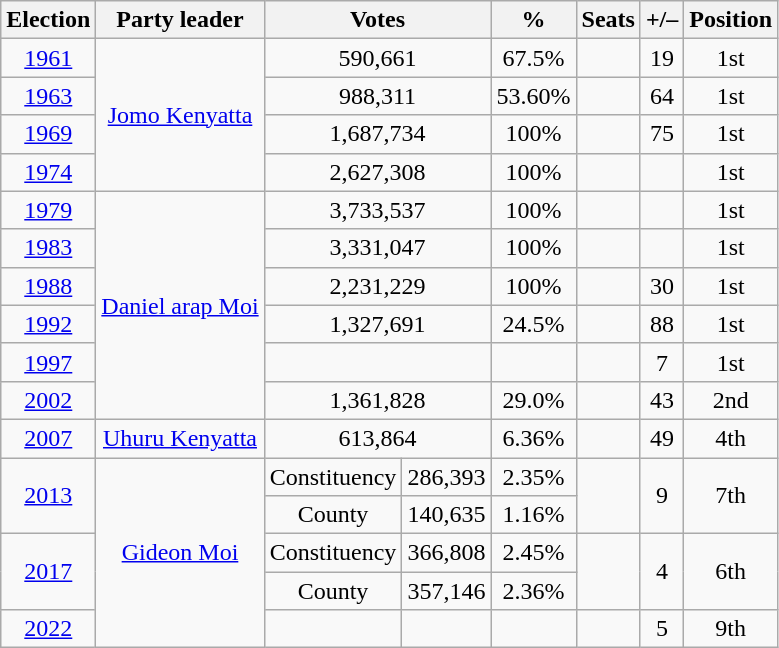<table class=wikitable style=text-align:center>
<tr>
<th><strong>Election</strong></th>
<th>Party leader</th>
<th colspan="2"><strong>Votes</strong></th>
<th><strong>%</strong></th>
<th><strong>Seats</strong></th>
<th>+/–</th>
<th>Position</th>
</tr>
<tr>
<td><a href='#'>1961</a></td>
<td rowspan="4"><a href='#'>Jomo Kenyatta</a></td>
<td colspan="2">590,661</td>
<td>67.5%</td>
<td></td>
<td> 19</td>
<td> 1st</td>
</tr>
<tr>
<td><a href='#'>1963</a></td>
<td colspan="2">988,311</td>
<td>53.60%</td>
<td></td>
<td> 64</td>
<td> 1st</td>
</tr>
<tr>
<td><a href='#'>1969</a></td>
<td colspan="2">1,687,734</td>
<td>100%</td>
<td></td>
<td> 75</td>
<td> 1st</td>
</tr>
<tr>
<td><a href='#'>1974</a></td>
<td colspan="2">2,627,308</td>
<td>100%</td>
<td></td>
<td></td>
<td> 1st</td>
</tr>
<tr>
<td><a href='#'>1979</a></td>
<td rowspan="6"><a href='#'>Daniel arap Moi</a></td>
<td colspan="2">3,733,537</td>
<td>100%</td>
<td></td>
<td></td>
<td> 1st</td>
</tr>
<tr>
<td><a href='#'>1983</a></td>
<td colspan="2">3,331,047</td>
<td>100%</td>
<td></td>
<td></td>
<td> 1st</td>
</tr>
<tr>
<td><a href='#'>1988</a></td>
<td colspan="2">2,231,229</td>
<td>100%</td>
<td></td>
<td> 30</td>
<td> 1st</td>
</tr>
<tr>
<td><a href='#'>1992</a></td>
<td colspan="2">1,327,691</td>
<td>24.5%</td>
<td></td>
<td> 88</td>
<td> 1st</td>
</tr>
<tr>
<td><a href='#'>1997</a></td>
<td colspan="2"></td>
<td></td>
<td></td>
<td> 7</td>
<td> 1st</td>
</tr>
<tr>
<td><a href='#'>2002</a></td>
<td colspan="2">1,361,828</td>
<td>29.0%</td>
<td></td>
<td> 43</td>
<td> 2nd</td>
</tr>
<tr>
<td><a href='#'>2007</a></td>
<td><a href='#'>Uhuru Kenyatta</a></td>
<td colspan="2">613,864</td>
<td>6.36%</td>
<td></td>
<td> 49</td>
<td> 4th</td>
</tr>
<tr>
<td rowspan="2"><a href='#'>2013</a></td>
<td rowspan="5"><a href='#'>Gideon Moi</a></td>
<td>Constituency</td>
<td>286,393</td>
<td>2.35%</td>
<td rowspan="2"></td>
<td rowspan="2"> 9</td>
<td rowspan="2"> 7th</td>
</tr>
<tr>
<td>County</td>
<td>140,635</td>
<td>1.16%</td>
</tr>
<tr>
<td rowspan="2"><a href='#'>2017</a></td>
<td>Constituency</td>
<td>366,808</td>
<td>2.45%</td>
<td rowspan="2"></td>
<td rowspan="2"> 4</td>
<td rowspan="2"> 6th</td>
</tr>
<tr>
<td>County</td>
<td>357,146</td>
<td>2.36%</td>
</tr>
<tr>
<td><a href='#'>2022</a></td>
<td></td>
<td></td>
<td></td>
<td></td>
<td> 5</td>
<td> 9th</td>
</tr>
</table>
